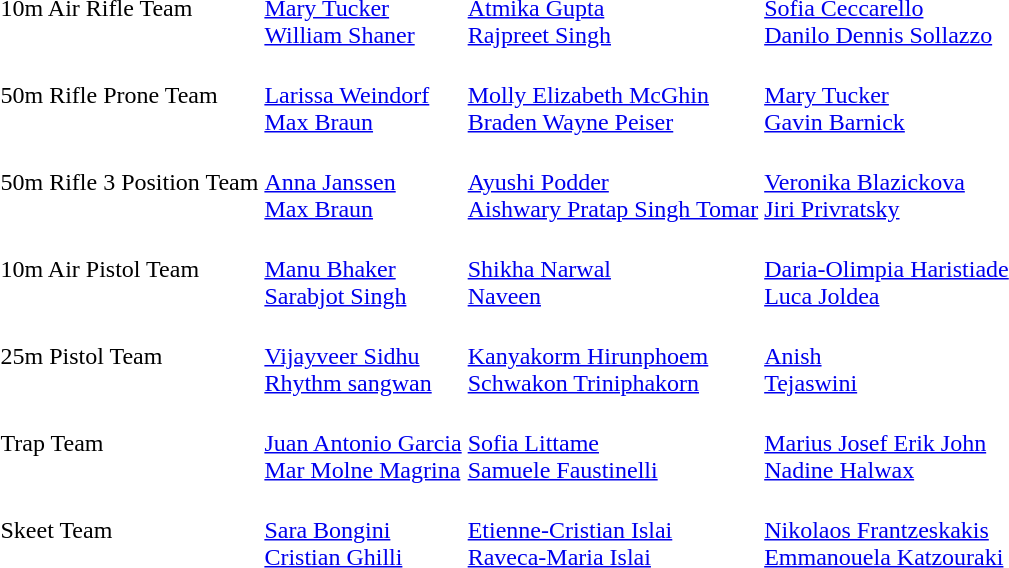<table>
<tr>
<td>10m Air Rifle Team</td>
<td><br><a href='#'>Mary Tucker</a><br><a href='#'>William Shaner</a></td>
<td><br><a href='#'>Atmika Gupta</a><br><a href='#'>Rajpreet Singh</a></td>
<td><br><a href='#'>Sofia Ceccarello</a><br><a href='#'>Danilo Dennis Sollazzo</a></td>
</tr>
<tr>
<td>50m Rifle Prone Team</td>
<td><br><a href='#'>Larissa Weindorf</a><br><a href='#'>Max Braun</a></td>
<td><br><a href='#'>Molly Elizabeth McGhin</a><br><a href='#'>Braden Wayne Peiser</a></td>
<td><br><a href='#'>Mary Tucker</a><br><a href='#'>Gavin Barnick</a></td>
</tr>
<tr>
<td>50m Rifle 3 Position Team</td>
<td><br><a href='#'>Anna Janssen</a><br><a href='#'>Max Braun</a></td>
<td><br><a href='#'>Ayushi Podder</a><br><a href='#'>Aishwary Pratap Singh Tomar</a></td>
<td><br><a href='#'>Veronika Blazickova</a><br><a href='#'>Jiri Privratsky</a></td>
</tr>
<tr>
<td>10m Air Pistol Team</td>
<td><br><a href='#'>Manu Bhaker</a><br><a href='#'>Sarabjot Singh</a></td>
<td><br><a href='#'>Shikha Narwal</a><br><a href='#'>Naveen</a></td>
<td><br><a href='#'>Daria-Olimpia Haristiade</a><br><a href='#'>Luca Joldea</a></td>
</tr>
<tr>
<td>25m Pistol Team</td>
<td><br><a href='#'>Vijayveer Sidhu</a><br><a href='#'>Rhythm sangwan</a></td>
<td><br><a href='#'>Kanyakorm Hirunphoem</a><br><a href='#'>Schwakon Triniphakorn</a></td>
<td><br><a href='#'>Anish</a><br><a href='#'>Tejaswini</a></td>
</tr>
<tr>
<td>Trap Team</td>
<td><br><a href='#'>Juan Antonio Garcia</a><br><a href='#'>Mar Molne Magrina</a></td>
<td><br><a href='#'>Sofia Littame</a><br><a href='#'>Samuele Faustinelli</a></td>
<td><br><a href='#'>Marius Josef Erik John</a><br><a href='#'>Nadine Halwax</a></td>
</tr>
<tr>
<td>Skeet Team</td>
<td><br><a href='#'>Sara Bongini</a><br><a href='#'>Cristian Ghilli</a></td>
<td><br><a href='#'>Etienne-Cristian Islai</a><br><a href='#'>Raveca-Maria Islai</a></td>
<td><br><a href='#'>Nikolaos Frantzeskakis</a><br><a href='#'>Emmanouela Katzouraki</a></td>
</tr>
</table>
